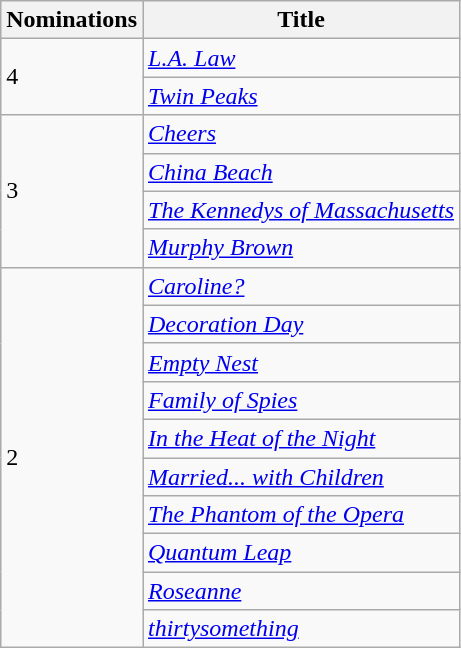<table class="wikitable">
<tr>
<th>Nominations</th>
<th>Title</th>
</tr>
<tr>
<td rowspan="2">4</td>
<td><em><a href='#'>L.A. Law</a></em></td>
</tr>
<tr>
<td><em><a href='#'>Twin Peaks</a></em></td>
</tr>
<tr>
<td rowspan="4">3</td>
<td><em><a href='#'>Cheers</a></em></td>
</tr>
<tr>
<td><em><a href='#'>China Beach</a></em></td>
</tr>
<tr>
<td><em><a href='#'>The Kennedys of Massachusetts</a></em></td>
</tr>
<tr>
<td><em><a href='#'>Murphy Brown</a></em></td>
</tr>
<tr>
<td rowspan="10">2</td>
<td><em><a href='#'>Caroline?</a></em></td>
</tr>
<tr>
<td><em><a href='#'>Decoration Day</a></em></td>
</tr>
<tr>
<td><em><a href='#'>Empty Nest</a></em></td>
</tr>
<tr>
<td><em><a href='#'>Family of Spies</a></em></td>
</tr>
<tr>
<td><em><a href='#'>In the Heat of the Night</a></em></td>
</tr>
<tr>
<td><em><a href='#'>Married... with Children</a></em></td>
</tr>
<tr>
<td><em><a href='#'>The Phantom of the Opera</a></em></td>
</tr>
<tr>
<td><em><a href='#'>Quantum Leap</a></em></td>
</tr>
<tr>
<td><em><a href='#'>Roseanne</a></em></td>
</tr>
<tr>
<td><em><a href='#'>thirtysomething</a></em></td>
</tr>
</table>
